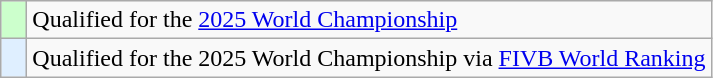<table class="wikitable"style="text-align:left">
<tr>
<td width=10px bgcolor=#ccffcc></td>
<td>Qualified for the <a href='#'>2025 World Championship</a></td>
</tr>
<tr>
<td width=10px bgcolor=#dfefff></td>
<td>Qualified for the 2025 World Championship via <a href='#'>FIVB World Ranking</a></td>
</tr>
</table>
